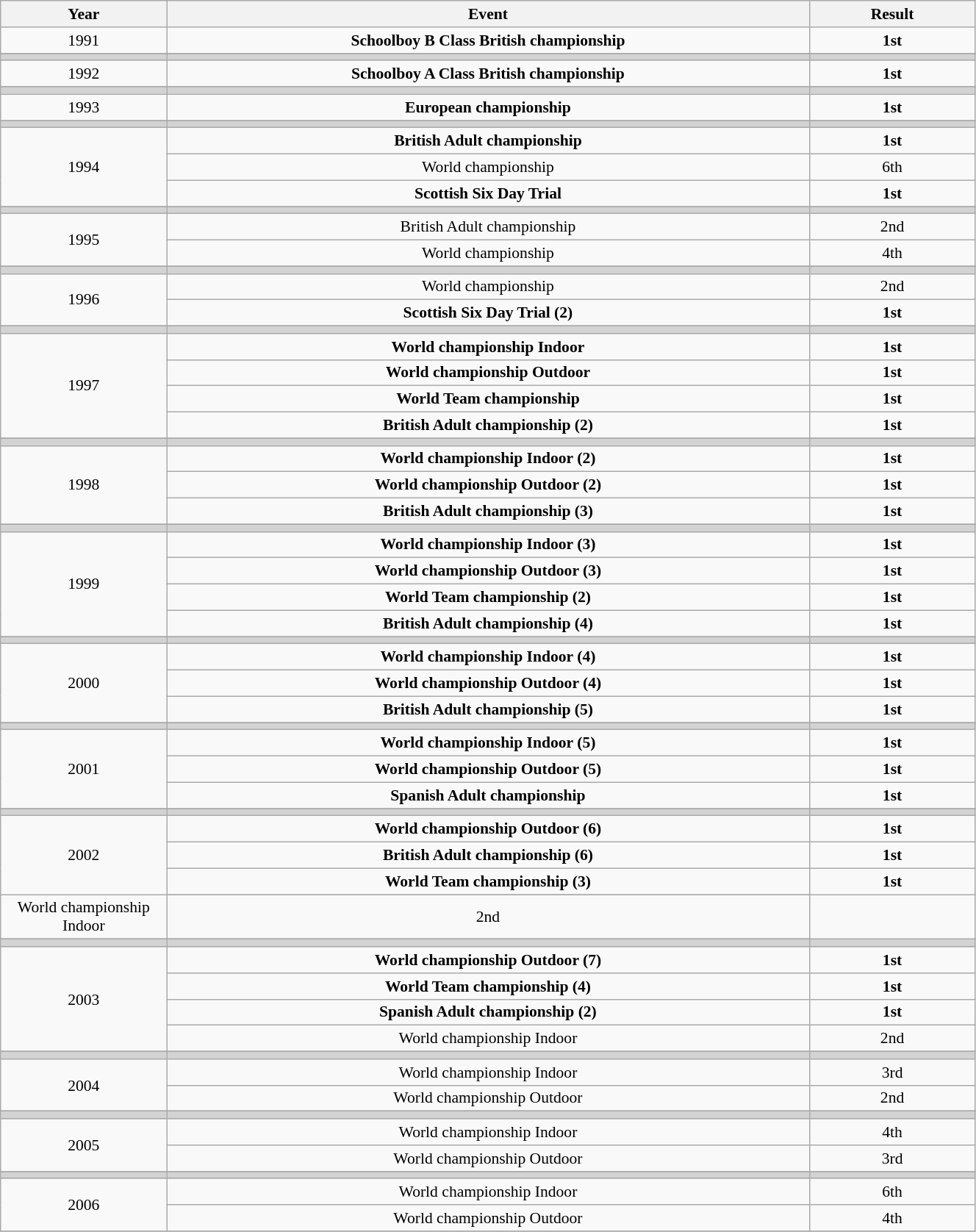<table class="wikitable" style="font-size:90%; text-align:center">
<tr>
<th style="width:10em">Year</th>
<th style="width:40em">Event</th>
<th style="width:10em">Result</th>
</tr>
<tr>
<td>1991</td>
<td><strong>Schoolboy B Class British championship</strong></td>
<td><strong>1st</strong></td>
</tr>
<tr>
</tr>
<tr style="background:lightgrey;">
<td></td>
<td></td>
<td></td>
</tr>
<tr>
<td>1992</td>
<td><strong>Schoolboy A Class British championship</strong></td>
<td><strong>1st</strong></td>
</tr>
<tr>
</tr>
<tr style="background:lightgrey;">
<td></td>
<td></td>
<td></td>
</tr>
<tr>
<td>1993</td>
<td><strong>European championship</strong></td>
<td><strong>1st</strong></td>
</tr>
<tr>
</tr>
<tr style="background:lightgrey;">
<td></td>
<td></td>
<td></td>
</tr>
<tr>
<td rowspan=3>1994</td>
<td><strong>British Adult championship</strong></td>
<td><strong>1st</strong></td>
</tr>
<tr>
<td>World championship</td>
<td>6th</td>
</tr>
<tr>
<td><strong>Scottish Six Day Trial</strong></td>
<td><strong>1st</strong></td>
</tr>
<tr>
</tr>
<tr style="background:lightgrey;">
<td></td>
<td></td>
<td></td>
</tr>
<tr>
<td rowspan=2>1995</td>
<td>British Adult championship</td>
<td>2nd</td>
</tr>
<tr>
<td>World championship</td>
<td>4th</td>
</tr>
<tr>
</tr>
<tr style="background:lightgrey;">
<td></td>
<td></td>
<td></td>
</tr>
<tr>
<td rowspan=2>1996</td>
<td>World championship</td>
<td>2nd</td>
</tr>
<tr>
<td><strong>Scottish Six Day Trial (2)</strong></td>
<td><strong>1st</strong></td>
</tr>
<tr>
</tr>
<tr style="background:lightgrey;">
<td></td>
<td></td>
<td></td>
</tr>
<tr>
<td rowspan=4>1997</td>
<td><strong>World championship Indoor</strong></td>
<td><strong>1st</strong></td>
</tr>
<tr>
<td><strong>World championship Outdoor</strong></td>
<td><strong>1st</strong></td>
</tr>
<tr>
<td><strong>World Team championship</strong></td>
<td><strong>1st</strong></td>
</tr>
<tr>
<td><strong>British Adult championship (2)</strong></td>
<td><strong>1st</strong></td>
</tr>
<tr>
</tr>
<tr style="background:lightgrey;">
<td></td>
<td></td>
<td></td>
</tr>
<tr>
<td rowspan=3>1998</td>
<td><strong>World championship Indoor (2)</strong></td>
<td><strong>1st</strong></td>
</tr>
<tr>
<td><strong>World championship Outdoor (2)</strong></td>
<td><strong>1st</strong></td>
</tr>
<tr>
<td><strong>British Adult championship (3)</strong></td>
<td><strong>1st</strong></td>
</tr>
<tr>
</tr>
<tr style="background:lightgrey;">
<td></td>
<td></td>
<td></td>
</tr>
<tr>
<td rowspan=4>1999</td>
<td><strong>World championship Indoor (3)</strong></td>
<td><strong>1st</strong></td>
</tr>
<tr>
<td><strong>World championship Outdoor (3)</strong></td>
<td><strong>1st</strong></td>
</tr>
<tr>
<td><strong>World Team championship (2)</strong></td>
<td><strong>1st</strong></td>
</tr>
<tr>
<td><strong>British Adult championship (4)</strong></td>
<td><strong>1st</strong></td>
</tr>
<tr>
</tr>
<tr style="background:lightgrey;">
<td></td>
<td></td>
<td></td>
</tr>
<tr>
<td rowspan=3>2000</td>
<td><strong>World championship Indoor (4)</strong></td>
<td><strong>1st</strong></td>
</tr>
<tr>
<td><strong>World championship Outdoor (4)</strong></td>
<td><strong>1st</strong></td>
</tr>
<tr>
<td><strong>British Adult championship (5)</strong></td>
<td><strong>1st</strong></td>
</tr>
<tr>
</tr>
<tr style="background:lightgrey;">
<td></td>
<td></td>
<td></td>
</tr>
<tr>
<td rowspan=3>2001</td>
<td><strong>World championship Indoor (5)</strong></td>
<td><strong>1st</strong></td>
</tr>
<tr>
<td><strong>World championship Outdoor (5)</strong></td>
<td><strong>1st</strong></td>
</tr>
<tr>
<td><strong>Spanish Adult championship</strong></td>
<td><strong>1st</strong></td>
</tr>
<tr>
</tr>
<tr style="background:lightgrey;">
<td></td>
<td></td>
<td></td>
</tr>
<tr>
<td rowspan=4>2002</td>
<td><strong>World championship Outdoor (6)</strong></td>
<td><strong>1st</strong></td>
</tr>
<tr>
<td><strong>British Adult championship (6)</strong></td>
<td><strong>1st</strong></td>
</tr>
<tr>
<td><strong>World Team championship (3)</strong></td>
<td><strong>1st</strong></td>
</tr>
<tr>
</tr>
<tr>
<td>World championship Indoor</td>
<td>2nd</td>
</tr>
<tr>
</tr>
<tr style="background:lightgrey;">
<td></td>
<td></td>
<td></td>
</tr>
<tr>
<td rowspan=4>2003</td>
<td><strong>World championship Outdoor (7)</strong></td>
<td><strong>1st</strong></td>
</tr>
<tr>
<td><strong>World Team championship (4)</strong></td>
<td><strong>1st</strong></td>
</tr>
<tr>
<td><strong>Spanish Adult championship (2)</strong></td>
<td><strong>1st</strong></td>
</tr>
<tr>
<td>World championship Indoor</td>
<td>2nd</td>
</tr>
<tr>
</tr>
<tr style="background:lightgrey;">
<td></td>
<td></td>
<td></td>
</tr>
<tr>
<td rowspan=2>2004</td>
<td>World championship Indoor</td>
<td>3rd</td>
</tr>
<tr>
<td>World championship Outdoor</td>
<td>2nd</td>
</tr>
<tr>
</tr>
<tr style="background:lightgrey;">
<td></td>
<td></td>
<td></td>
</tr>
<tr>
<td rowspan=2>2005</td>
<td>World championship Indoor</td>
<td>4th</td>
</tr>
<tr>
<td>World championship Outdoor</td>
<td>3rd</td>
</tr>
<tr>
</tr>
<tr style="background:lightgrey;">
<td></td>
<td></td>
<td></td>
</tr>
<tr>
<td rowspan=2>2006</td>
<td>World championship Indoor</td>
<td>6th</td>
</tr>
<tr>
<td>World championship Outdoor</td>
<td>4th</td>
</tr>
<tr>
</tr>
</table>
